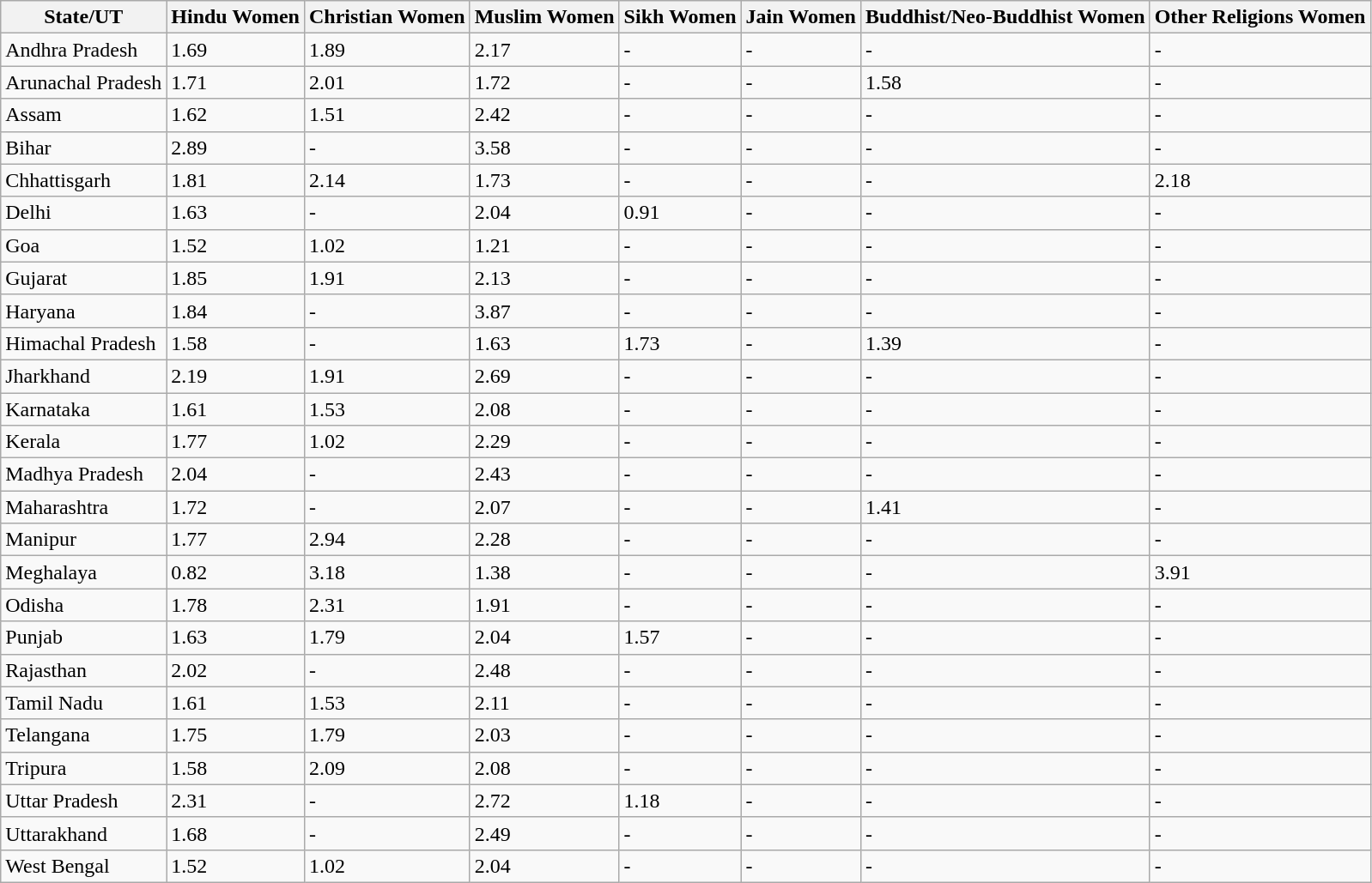<table class="wikitable sortable">
<tr>
<th>State/UT</th>
<th>Hindu Women</th>
<th>Christian Women</th>
<th>Muslim Women</th>
<th>Sikh Women</th>
<th>Jain Women</th>
<th>Buddhist/Neo-Buddhist Women</th>
<th>Other Religions Women</th>
</tr>
<tr>
<td>Andhra Pradesh</td>
<td>1.69</td>
<td>1.89</td>
<td>2.17</td>
<td>-</td>
<td>-</td>
<td>-</td>
<td>-</td>
</tr>
<tr>
<td>Arunachal Pradesh</td>
<td>1.71</td>
<td>2.01</td>
<td>1.72</td>
<td>-</td>
<td>-</td>
<td>1.58</td>
<td>-</td>
</tr>
<tr>
<td>Assam</td>
<td>1.62</td>
<td>1.51</td>
<td>2.42</td>
<td>-</td>
<td>-</td>
<td>-</td>
<td>-</td>
</tr>
<tr>
<td>Bihar</td>
<td>2.89</td>
<td>-</td>
<td>3.58</td>
<td>-</td>
<td>-</td>
<td>-</td>
<td>-</td>
</tr>
<tr>
<td>Chhattisgarh</td>
<td>1.81</td>
<td>2.14</td>
<td>1.73</td>
<td>-</td>
<td>-</td>
<td>-</td>
<td>2.18</td>
</tr>
<tr>
<td>Delhi</td>
<td>1.63</td>
<td>-</td>
<td>2.04</td>
<td>0.91</td>
<td>-</td>
<td>-</td>
<td>-</td>
</tr>
<tr>
<td>Goa</td>
<td>1.52</td>
<td>1.02</td>
<td>1.21</td>
<td>-</td>
<td>-</td>
<td>-</td>
<td>-</td>
</tr>
<tr>
<td>Gujarat</td>
<td>1.85</td>
<td>1.91</td>
<td>2.13</td>
<td>-</td>
<td>-</td>
<td>-</td>
<td>-</td>
</tr>
<tr>
<td>Haryana</td>
<td>1.84</td>
<td>-</td>
<td>3.87</td>
<td>-</td>
<td>-</td>
<td>-</td>
<td>-</td>
</tr>
<tr>
<td>Himachal Pradesh</td>
<td>1.58</td>
<td>-</td>
<td>1.63</td>
<td>1.73</td>
<td>-</td>
<td>1.39</td>
<td>-</td>
</tr>
<tr>
<td>Jharkhand</td>
<td>2.19</td>
<td>1.91</td>
<td>2.69</td>
<td>-</td>
<td>-</td>
<td>-</td>
<td>-</td>
</tr>
<tr>
<td>Karnataka</td>
<td>1.61</td>
<td>1.53</td>
<td>2.08</td>
<td>-</td>
<td>-</td>
<td>-</td>
<td>-</td>
</tr>
<tr>
<td>Kerala</td>
<td>1.77</td>
<td>1.02</td>
<td>2.29</td>
<td>-</td>
<td>-</td>
<td>-</td>
<td>-</td>
</tr>
<tr>
<td>Madhya Pradesh</td>
<td>2.04</td>
<td>-</td>
<td>2.43</td>
<td>-</td>
<td>-</td>
<td>-</td>
<td>-</td>
</tr>
<tr>
<td>Maharashtra</td>
<td>1.72</td>
<td>-</td>
<td>2.07</td>
<td>-</td>
<td>-</td>
<td>1.41</td>
<td>-</td>
</tr>
<tr>
<td>Manipur</td>
<td>1.77</td>
<td>2.94</td>
<td>2.28</td>
<td>-</td>
<td>-</td>
<td>-</td>
<td>-</td>
</tr>
<tr>
<td>Meghalaya</td>
<td>0.82</td>
<td>3.18</td>
<td>1.38</td>
<td>-</td>
<td>-</td>
<td>-</td>
<td>3.91</td>
</tr>
<tr>
<td>Odisha</td>
<td>1.78</td>
<td>2.31</td>
<td>1.91</td>
<td>-</td>
<td>-</td>
<td>-</td>
<td>-</td>
</tr>
<tr>
<td>Punjab</td>
<td>1.63</td>
<td>1.79</td>
<td>2.04</td>
<td>1.57</td>
<td>-</td>
<td>-</td>
<td>-</td>
</tr>
<tr>
<td>Rajasthan</td>
<td>2.02</td>
<td>-</td>
<td>2.48</td>
<td>-</td>
<td>-</td>
<td>-</td>
<td>-</td>
</tr>
<tr>
<td>Tamil Nadu</td>
<td>1.61</td>
<td>1.53</td>
<td>2.11</td>
<td>-</td>
<td>-</td>
<td>-</td>
<td>-</td>
</tr>
<tr>
<td>Telangana</td>
<td>1.75</td>
<td>1.79</td>
<td>2.03</td>
<td>-</td>
<td>-</td>
<td>-</td>
<td>-</td>
</tr>
<tr>
<td>Tripura</td>
<td>1.58</td>
<td>2.09</td>
<td>2.08</td>
<td>-</td>
<td>-</td>
<td>-</td>
<td>-</td>
</tr>
<tr>
<td>Uttar Pradesh</td>
<td>2.31</td>
<td>-</td>
<td>2.72</td>
<td>1.18</td>
<td>-</td>
<td>-</td>
<td>-</td>
</tr>
<tr>
<td>Uttarakhand</td>
<td>1.68</td>
<td>-</td>
<td>2.49</td>
<td>-</td>
<td>-</td>
<td>-</td>
<td>-</td>
</tr>
<tr>
<td>West Bengal</td>
<td>1.52</td>
<td>1.02</td>
<td>2.04</td>
<td>-</td>
<td>-</td>
<td>-</td>
<td>-</td>
</tr>
</table>
